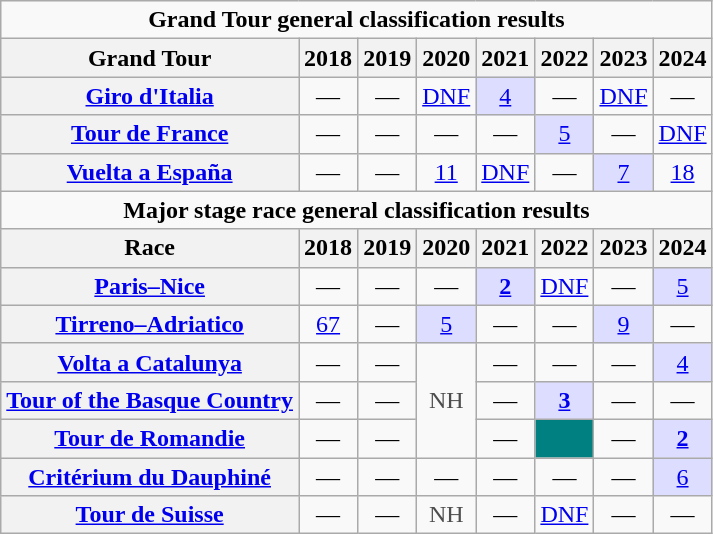<table class="wikitable plainrowheaders">
<tr>
<td colspan=10 align="center"><strong>Grand Tour general classification results</strong></td>
</tr>
<tr>
<th scope="col">Grand Tour</th>
<th scope="col">2018</th>
<th scope="col">2019</th>
<th scope="col">2020</th>
<th scope="col">2021</th>
<th scope="col">2022</th>
<th scope="col">2023</th>
<th scope="col">2024</th>
</tr>
<tr style="text-align:center;">
<th scope="row"> <a href='#'>Giro d'Italia</a></th>
<td>—</td>
<td>—</td>
<td><a href='#'>DNF</a></td>
<td style="background:#ddf;"><a href='#'>4</a></td>
<td>—</td>
<td><a href='#'>DNF</a></td>
<td>—</td>
</tr>
<tr style="text-align:center;">
<th scope="row"> <a href='#'>Tour de France</a></th>
<td>—</td>
<td>—</td>
<td>—</td>
<td>—</td>
<td style="background:#ddf;"><a href='#'>5</a></td>
<td>—</td>
<td><a href='#'>DNF</a></td>
</tr>
<tr style="text-align:center;">
<th scope="row"> <a href='#'>Vuelta a España</a></th>
<td>—</td>
<td>—</td>
<td><a href='#'>11</a></td>
<td><a href='#'>DNF</a></td>
<td>—</td>
<td style="background:#ddf;"><a href='#'>7</a></td>
<td><a href='#'>18</a></td>
</tr>
<tr>
<td colspan=10 align="center"><strong>Major stage race general classification results</strong></td>
</tr>
<tr>
<th scope="col">Race</th>
<th scope="col">2018</th>
<th scope="col">2019</th>
<th scope="col">2020</th>
<th scope="col">2021</th>
<th scope="col">2022</th>
<th scope="col">2023</th>
<th scope="col">2024</th>
</tr>
<tr style="text-align:center;">
<th scope="row"> <a href='#'>Paris–Nice</a></th>
<td>—</td>
<td>—</td>
<td>—</td>
<td style="background:#ddf;"><a href='#'><strong>2</strong></a></td>
<td><a href='#'>DNF</a></td>
<td>—</td>
<td style="background:#ddf;"><a href='#'>5</a></td>
</tr>
<tr style="text-align:center;">
<th scope="row"> <a href='#'>Tirreno–Adriatico</a></th>
<td><a href='#'>67</a></td>
<td>—</td>
<td style="background:#ddf;"><a href='#'>5</a></td>
<td>—</td>
<td>—</td>
<td style="background:#ddf;"><a href='#'>9</a></td>
<td>—</td>
</tr>
<tr style="text-align:center;">
<th scope="row"> <a href='#'>Volta a Catalunya</a></th>
<td>—</td>
<td>—</td>
<td style="color:#4d4d4d;" rowspan=3>NH</td>
<td>—</td>
<td>—</td>
<td>—</td>
<td style="background:#ddf;"><a href='#'>4</a></td>
</tr>
<tr style="text-align:center;">
<th scope="row"> <a href='#'>Tour of the Basque Country</a></th>
<td>—</td>
<td>—</td>
<td>—</td>
<td style="background:#ddf;"><a href='#'><strong>3</strong></a></td>
<td>—</td>
<td>—</td>
</tr>
<tr style="text-align:center;">
<th scope="row"> <a href='#'>Tour de Romandie</a></th>
<td>—</td>
<td>—</td>
<td>—</td>
<td style="background:teal;"></td>
<td>—</td>
<td style="background:#ddf;"><a href='#'><strong>2</strong></a></td>
</tr>
<tr style="text-align:center;">
<th scope="row"> <a href='#'>Critérium du Dauphiné</a></th>
<td>—</td>
<td>—</td>
<td>—</td>
<td>—</td>
<td>—</td>
<td>—</td>
<td style="background:#ddf;"><a href='#'>6</a></td>
</tr>
<tr style="text-align:center;">
<th scope="row"> <a href='#'>Tour de Suisse</a></th>
<td>—</td>
<td>—</td>
<td style="color:#4d4d4d;">NH</td>
<td>—</td>
<td><a href='#'>DNF</a></td>
<td>—</td>
<td>—</td>
</tr>
</table>
